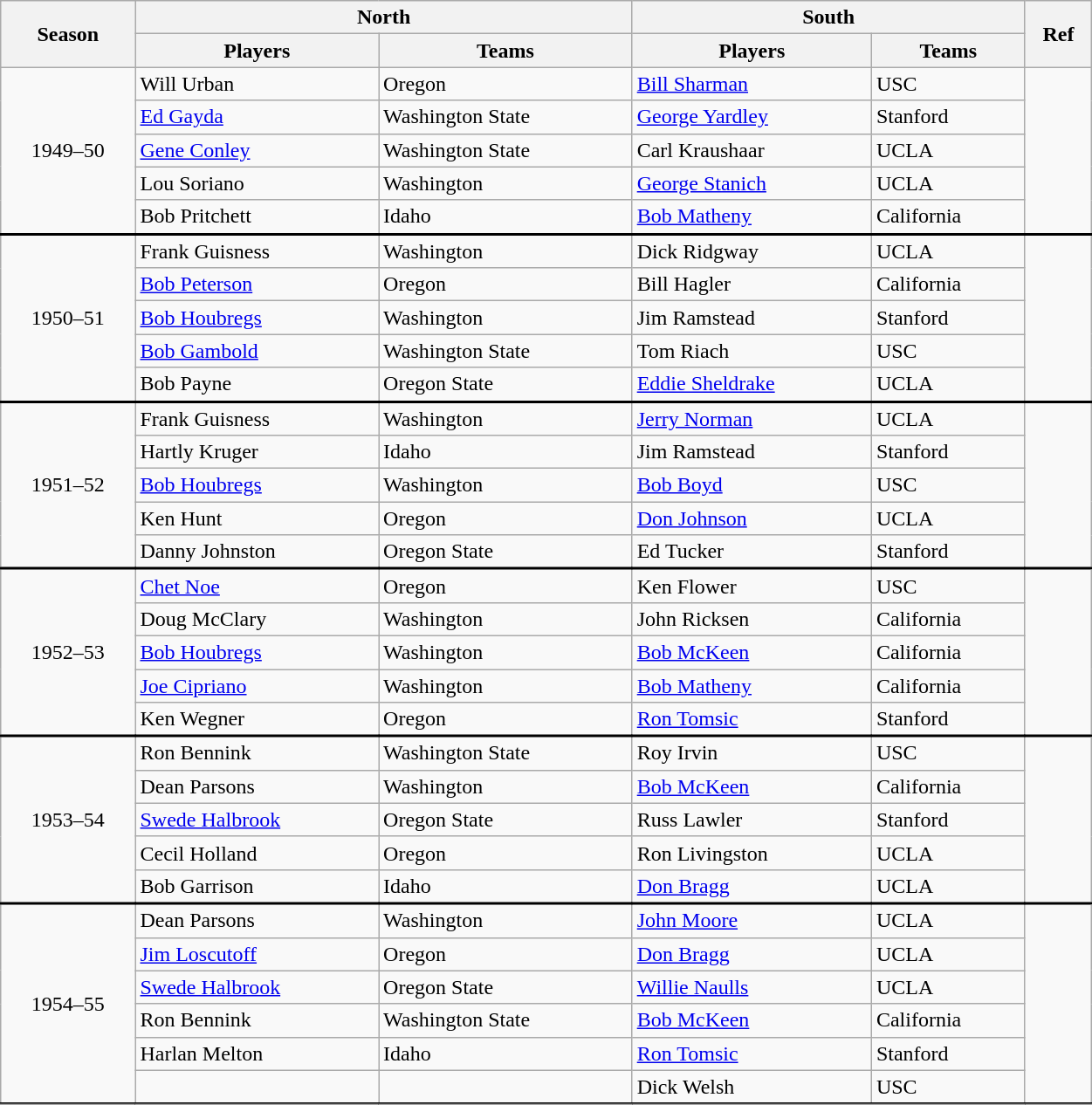<table class="wikitable" style="width:66%">
<tr>
<th rowspan=2>Season</th>
<th colspan=2>North</th>
<th colspan=2>South</th>
<th rowspan=2>Ref</th>
</tr>
<tr>
<th>Players</th>
<th>Teams</th>
<th>Players</th>
<th>Teams</th>
</tr>
<tr>
<td rowspan=5 style="text-align:center;">1949–50</td>
<td>Will Urban</td>
<td>Oregon</td>
<td><a href='#'>Bill Sharman</a></td>
<td>USC</td>
<td rowspan=5 style="text-align:center;"></td>
</tr>
<tr>
<td><a href='#'>Ed Gayda</a></td>
<td>Washington State</td>
<td><a href='#'>George Yardley</a></td>
<td>Stanford</td>
</tr>
<tr>
<td><a href='#'>Gene Conley</a></td>
<td>Washington State</td>
<td>Carl Kraushaar</td>
<td>UCLA</td>
</tr>
<tr>
<td>Lou Soriano</td>
<td>Washington</td>
<td><a href='#'>George Stanich</a></td>
<td>UCLA</td>
</tr>
<tr>
<td>Bob Pritchett</td>
<td>Idaho</td>
<td><a href='#'>Bob Matheny</a></td>
<td>California</td>
</tr>
<tr style="border-top:2px solid black">
<td rowspan=5 style="text-align:center;">1950–51</td>
<td>Frank Guisness</td>
<td>Washington</td>
<td>Dick Ridgway</td>
<td>UCLA</td>
<td rowspan=5 style="text-align:center;"></td>
</tr>
<tr>
<td><a href='#'>Bob Peterson</a></td>
<td>Oregon</td>
<td>Bill Hagler</td>
<td>California</td>
</tr>
<tr>
<td><a href='#'>Bob Houbregs</a></td>
<td>Washington</td>
<td>Jim Ramstead</td>
<td>Stanford</td>
</tr>
<tr>
<td><a href='#'>Bob Gambold</a></td>
<td>Washington State</td>
<td>Tom Riach</td>
<td>USC</td>
</tr>
<tr>
<td>Bob Payne</td>
<td>Oregon State</td>
<td><a href='#'>Eddie Sheldrake</a></td>
<td>UCLA</td>
</tr>
<tr style="border-top:2px solid black">
<td rowspan=5 style="text-align:center;">1951–52</td>
<td>Frank Guisness</td>
<td>Washington</td>
<td><a href='#'>Jerry Norman</a></td>
<td>UCLA</td>
<td rowspan=5 style="text-align:center;"></td>
</tr>
<tr>
<td>Hartly Kruger</td>
<td>Idaho</td>
<td>Jim Ramstead</td>
<td>Stanford</td>
</tr>
<tr>
<td><a href='#'>Bob Houbregs</a></td>
<td>Washington</td>
<td><a href='#'>Bob Boyd</a></td>
<td>USC</td>
</tr>
<tr>
<td>Ken Hunt</td>
<td>Oregon</td>
<td><a href='#'>Don Johnson</a></td>
<td>UCLA</td>
</tr>
<tr>
<td>Danny Johnston</td>
<td>Oregon State</td>
<td>Ed Tucker</td>
<td>Stanford</td>
</tr>
<tr style="border-top:2px solid black">
<td rowspan=5 style="text-align:center;">1952–53</td>
<td><a href='#'>Chet Noe</a></td>
<td>Oregon</td>
<td>Ken Flower</td>
<td>USC</td>
<td rowspan=5 style="text-align:center;"></td>
</tr>
<tr>
<td>Doug McClary</td>
<td>Washington</td>
<td>John Ricksen</td>
<td>California</td>
</tr>
<tr>
<td><a href='#'>Bob Houbregs</a></td>
<td>Washington</td>
<td><a href='#'>Bob McKeen</a></td>
<td>California</td>
</tr>
<tr>
<td><a href='#'>Joe Cipriano</a></td>
<td>Washington</td>
<td><a href='#'>Bob Matheny</a></td>
<td>California</td>
</tr>
<tr>
<td>Ken Wegner</td>
<td>Oregon</td>
<td><a href='#'>Ron Tomsic</a></td>
<td>Stanford</td>
</tr>
<tr style="border-top:2px solid black">
<td rowspan=5 style="text-align:center;">1953–54</td>
<td>Ron Bennink</td>
<td>Washington State</td>
<td>Roy Irvin</td>
<td>USC</td>
<td rowspan=5 style="text-align:center;"></td>
</tr>
<tr>
<td>Dean Parsons</td>
<td>Washington</td>
<td><a href='#'>Bob McKeen</a></td>
<td>California</td>
</tr>
<tr>
<td><a href='#'>Swede Halbrook</a></td>
<td>Oregon State</td>
<td>Russ Lawler</td>
<td>Stanford</td>
</tr>
<tr>
<td>Cecil Holland</td>
<td>Oregon</td>
<td>Ron Livingston</td>
<td>UCLA</td>
</tr>
<tr>
<td>Bob Garrison</td>
<td>Idaho</td>
<td><a href='#'>Don Bragg</a></td>
<td>UCLA</td>
</tr>
<tr style="border-top:2px solid black">
<td rowspan=6 style="text-align:center;">1954–55</td>
<td>Dean Parsons</td>
<td>Washington</td>
<td><a href='#'>John Moore</a></td>
<td>UCLA</td>
<td rowspan=6 style="text-align:center;"></td>
</tr>
<tr>
<td><a href='#'>Jim Loscutoff</a></td>
<td>Oregon</td>
<td><a href='#'>Don Bragg</a></td>
<td>UCLA</td>
</tr>
<tr>
<td><a href='#'>Swede Halbrook</a></td>
<td>Oregon State</td>
<td><a href='#'>Willie Naulls</a></td>
<td>UCLA</td>
</tr>
<tr>
<td>Ron Bennink</td>
<td>Washington State</td>
<td><a href='#'>Bob McKeen</a></td>
<td>California</td>
</tr>
<tr>
<td>Harlan Melton</td>
<td>Idaho</td>
<td><a href='#'>Ron Tomsic</a></td>
<td>Stanford</td>
</tr>
<tr>
<td></td>
<td></td>
<td>Dick Welsh</td>
<td>USC</td>
</tr>
<tr style="border-top:2px solid black">
</tr>
</table>
